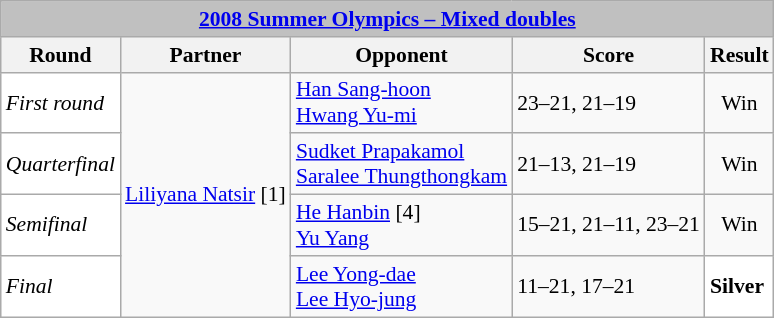<table class="wikitable" style="font-size: 90%; text-align: center">
<tr>
<th colspan=5 style="background:silver;"><a href='#'>2008 Summer Olympics – Mixed doubles</a></th>
</tr>
<tr>
<th>Round</th>
<th>Partner</th>
<th>Opponent</th>
<th>Score</th>
<th>Result</th>
</tr>
<tr>
<td style="text-align:left; background:white"><em>First round</em></td>
<td align="left" rowspan="4"> <a href='#'>Liliyana Natsir</a> [1]</td>
<td align="left"> <a href='#'>Han Sang-hoon</a> <br>  <a href='#'>Hwang Yu-mi</a></td>
<td align="left">23–21, 21–19</td>
<td align="center">Win</td>
</tr>
<tr>
<td style="text-align:left; background:white"><em>Quarterfinal</em></td>
<td align="left"> <a href='#'>Sudket Prapakamol</a> <br>  <a href='#'>Saralee Thungthongkam</a></td>
<td align="left">21–13, 21–19</td>
<td align="center">Win</td>
</tr>
<tr>
<td style="text-align:left; background:white"><em>Semifinal</em></td>
<td align="left"> <a href='#'>He Hanbin</a> [4]<br>  <a href='#'>Yu Yang</a></td>
<td align="left">15–21, 21–11, 23–21</td>
<td align="center">Win</td>
</tr>
<tr>
<td style="text-align:left; background:white"><em>Final</em></td>
<td align="left"> <a href='#'>Lee Yong-dae</a> <br>  <a href='#'>Lee Hyo-jung</a></td>
<td align="left">11–21, 17–21</td>
<td style="text-align:left; background:white"> <strong>Silver</strong></td>
</tr>
</table>
